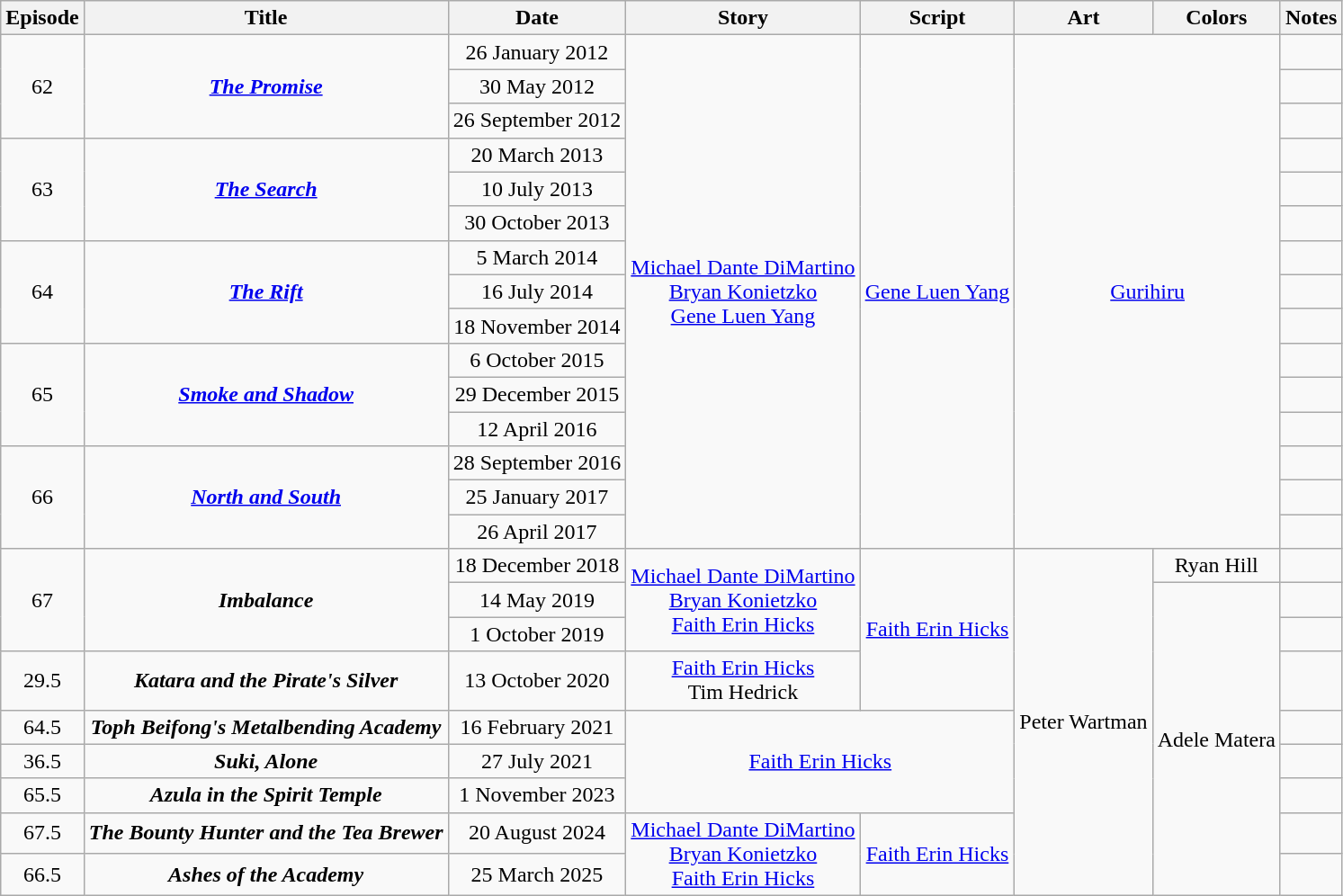<table class="wikitable" style="text-align: center">
<tr>
<th>Episode</th>
<th>Title</th>
<th>Date</th>
<th>Story</th>
<th>Script</th>
<th>Art</th>
<th>Colors</th>
<th>Notes</th>
</tr>
<tr>
<td rowspan="3">62</td>
<td rowspan="3"><strong><em><a href='#'>The Promise</a></em></strong></td>
<td>26 January 2012</td>
<td rowspan="15"><a href='#'>Michael Dante DiMartino</a><br><a href='#'>Bryan Konietzko</a><br><a href='#'>Gene Luen Yang</a></td>
<td rowspan="15"><a href='#'>Gene Luen Yang</a></td>
<td colspan="2" rowspan="15"><a href='#'>Gurihiru</a></td>
<td></td>
</tr>
<tr>
<td>30 May 2012</td>
<td></td>
</tr>
<tr>
<td>26 September 2012</td>
<td></td>
</tr>
<tr>
<td rowspan="3">63</td>
<td rowspan="3"><strong><em><a href='#'>The Search</a></em></strong></td>
<td>20 March 2013</td>
<td></td>
</tr>
<tr>
<td>10 July 2013</td>
<td></td>
</tr>
<tr>
<td>30 October 2013</td>
<td></td>
</tr>
<tr>
<td rowspan="3">64</td>
<td rowspan="3"><strong><em><a href='#'>The Rift</a></em></strong></td>
<td>5 March 2014</td>
<td></td>
</tr>
<tr>
<td>16 July 2014</td>
<td></td>
</tr>
<tr>
<td>18 November 2014</td>
<td></td>
</tr>
<tr>
<td rowspan="3">65</td>
<td rowspan="3"><strong><em><a href='#'>Smoke and Shadow</a></em></strong></td>
<td>6 October 2015</td>
<td></td>
</tr>
<tr>
<td>29 December 2015</td>
<td></td>
</tr>
<tr>
<td>12 April 2016</td>
<td></td>
</tr>
<tr>
<td rowspan="3">66</td>
<td rowspan="3"><strong><em><a href='#'>North and South</a></em></strong></td>
<td>28 September 2016</td>
<td></td>
</tr>
<tr>
<td>25 January 2017</td>
<td></td>
</tr>
<tr>
<td>26 April 2017</td>
<td></td>
</tr>
<tr>
<td rowspan="3">67</td>
<td rowspan="3"><strong><em>Imbalance</em></strong></td>
<td>18 December 2018</td>
<td rowspan="3"><a href='#'>Michael Dante DiMartino</a><br><a href='#'>Bryan Konietzko</a><br><a href='#'>Faith Erin Hicks</a></td>
<td rowspan="4"><a href='#'>Faith Erin Hicks</a></td>
<td rowspan="9">Peter Wartman</td>
<td>Ryan Hill</td>
<td></td>
</tr>
<tr>
<td>14 May 2019</td>
<td rowspan="8">Adele Matera</td>
<td></td>
</tr>
<tr>
<td>1 October 2019</td>
<td></td>
</tr>
<tr>
<td>29.5</td>
<td><strong><em>Katara and the Pirate's Silver</em></strong></td>
<td>13 October 2020</td>
<td><a href='#'>Faith Erin Hicks</a><br>Tim Hedrick</td>
<td></td>
</tr>
<tr>
<td>64.5</td>
<td><strong><em>Toph Beifong's Metalbending Academy</em></strong></td>
<td>16 February 2021</td>
<td colspan="2" rowspan="3"><a href='#'>Faith Erin Hicks</a></td>
<td></td>
</tr>
<tr>
<td>36.5</td>
<td><strong><em>Suki, Alone</em></strong></td>
<td>27 July 2021</td>
<td></td>
</tr>
<tr>
<td>65.5</td>
<td><strong><em>Azula in the Spirit Temple</em></strong></td>
<td>1 November 2023</td>
<td></td>
</tr>
<tr>
<td>67.5</td>
<td><strong><em>The Bounty Hunter and the Tea Brewer</em></strong></td>
<td>20 August 2024</td>
<td rowspan="2"><a href='#'>Michael Dante DiMartino</a><br><a href='#'>Bryan Konietzko</a><br><a href='#'>Faith Erin Hicks</a></td>
<td rowspan="2"><a href='#'>Faith Erin Hicks</a></td>
<td></td>
</tr>
<tr>
<td>66.5</td>
<td><strong><em>Ashes of the Academy</em></strong></td>
<td>25 March 2025</td>
<td></td>
</tr>
</table>
